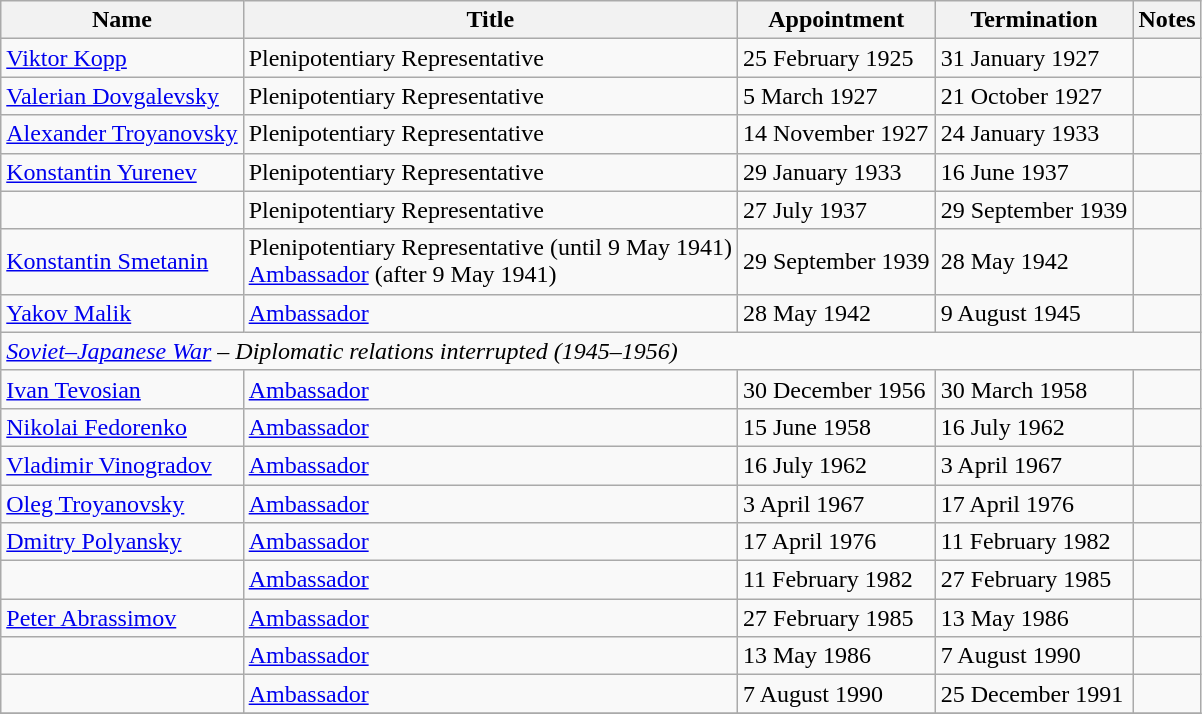<table class="wikitable">
<tr valign="middle">
<th>Name</th>
<th>Title</th>
<th>Appointment</th>
<th>Termination</th>
<th>Notes</th>
</tr>
<tr>
<td><a href='#'>Viktor Kopp</a></td>
<td>Plenipotentiary Representative</td>
<td>25 February 1925</td>
<td>31 January 1927</td>
<td></td>
</tr>
<tr>
<td><a href='#'>Valerian Dovgalevsky</a></td>
<td>Plenipotentiary Representative</td>
<td>5 March 1927</td>
<td>21 October 1927</td>
<td></td>
</tr>
<tr>
<td><a href='#'>Alexander Troyanovsky</a></td>
<td>Plenipotentiary Representative</td>
<td>14 November 1927</td>
<td>24 January 1933</td>
<td></td>
</tr>
<tr>
<td><a href='#'>Konstantin Yurenev</a></td>
<td>Plenipotentiary Representative</td>
<td>29 January 1933</td>
<td>16 June 1937</td>
<td></td>
</tr>
<tr>
<td></td>
<td>Plenipotentiary Representative</td>
<td>27 July 1937</td>
<td>29 September 1939</td>
<td></td>
</tr>
<tr>
<td><a href='#'>Konstantin Smetanin</a></td>
<td>Plenipotentiary Representative (until 9 May 1941)<br><a href='#'>Ambassador</a> (after 9 May 1941)</td>
<td>29 September 1939</td>
<td>28 May 1942</td>
<td></td>
</tr>
<tr>
<td><a href='#'>Yakov Malik</a></td>
<td><a href='#'>Ambassador</a></td>
<td>28 May 1942</td>
<td>9 August 1945</td>
<td></td>
</tr>
<tr>
<td colspan="5"><em><a href='#'>Soviet–Japanese War</a> – Diplomatic relations interrupted (1945–1956)</em></td>
</tr>
<tr>
<td><a href='#'>Ivan Tevosian</a></td>
<td><a href='#'>Ambassador</a></td>
<td>30 December 1956</td>
<td>30 March 1958</td>
<td></td>
</tr>
<tr>
<td><a href='#'>Nikolai Fedorenko</a></td>
<td><a href='#'>Ambassador</a></td>
<td>15 June 1958</td>
<td>16 July 1962</td>
<td></td>
</tr>
<tr>
<td><a href='#'>Vladimir Vinogradov</a></td>
<td><a href='#'>Ambassador</a></td>
<td>16 July 1962</td>
<td>3 April 1967</td>
<td></td>
</tr>
<tr>
<td><a href='#'>Oleg Troyanovsky</a></td>
<td><a href='#'>Ambassador</a></td>
<td>3 April 1967</td>
<td>17 April 1976</td>
<td></td>
</tr>
<tr>
<td><a href='#'>Dmitry Polyansky</a></td>
<td><a href='#'>Ambassador</a></td>
<td>17 April 1976</td>
<td>11 February 1982</td>
<td></td>
</tr>
<tr>
<td></td>
<td><a href='#'>Ambassador</a></td>
<td>11 February 1982</td>
<td>27 February 1985</td>
<td></td>
</tr>
<tr>
<td><a href='#'>Peter Abrassimov</a></td>
<td><a href='#'>Ambassador</a></td>
<td>27 February 1985</td>
<td>13 May 1986</td>
<td></td>
</tr>
<tr>
<td></td>
<td><a href='#'>Ambassador</a></td>
<td>13 May 1986</td>
<td>7 August 1990</td>
<td></td>
</tr>
<tr>
<td></td>
<td><a href='#'>Ambassador</a></td>
<td>7 August 1990</td>
<td>25 December 1991</td>
<td></td>
</tr>
<tr>
</tr>
</table>
